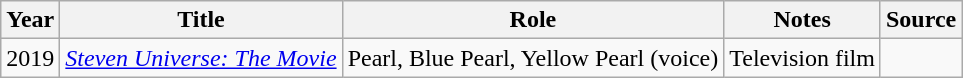<table class="wikitable">
<tr>
<th>Year</th>
<th>Title</th>
<th>Role</th>
<th>Notes</th>
<th>Source</th>
</tr>
<tr>
<td>2019</td>
<td><em><a href='#'>Steven Universe: The Movie</a></em></td>
<td>Pearl, Blue Pearl, Yellow Pearl (voice)</td>
<td>Television film</td>
<td></td>
</tr>
</table>
